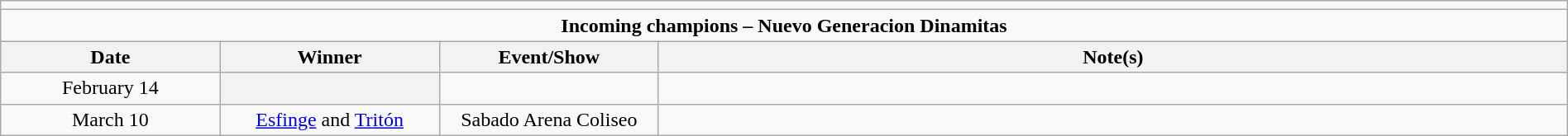<table class="wikitable" style="text-align:center; width:100%;">
<tr>
<td colspan="5"></td>
</tr>
<tr>
<td colspan="5"><strong>Incoming champions – Nuevo Generacion Dinamitas </strong></td>
</tr>
<tr>
<th width=14%>Date</th>
<th width=14%>Winner</th>
<th width=14%>Event/Show</th>
<th width=58%>Note(s)</th>
</tr>
<tr>
<td>February 14</td>
<th></th>
<td></td>
<td></td>
</tr>
<tr>
<td>March 10</td>
<td><a href='#'>Esfinge</a> and <a href='#'>Tritón</a></td>
<td>Sabado Arena Coliseo</td>
<td></td>
</tr>
</table>
